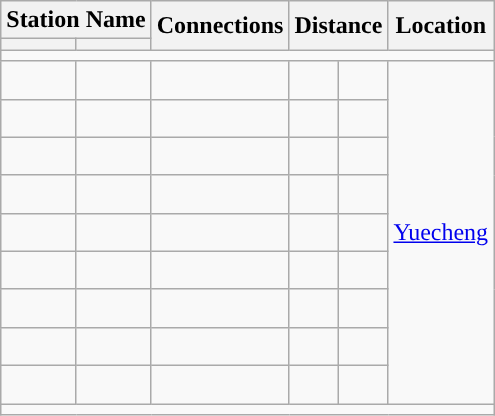<table class="wikitable">
<tr>
<th colspan="2">Station Name</th>
<th rowspan="2">Connections</th>
<th colspan="2" rowspan="2">Distance<br></th>
<th rowspan="2">Location</th>
</tr>
<tr>
<th></th>
<th></th>
</tr>
<tr style="background:#">
<td colspan="6"></td>
</tr>
<tr>
<td></td>
<td></td>
<td></td>
<td> </td>
<td> </td>
<td rowspan="9"><a href='#'>Yuecheng</a></td>
</tr>
<tr>
<td></td>
<td></td>
<td></td>
<td> </td>
<td> </td>
</tr>
<tr>
<td></td>
<td></td>
<td></td>
<td> </td>
<td> </td>
</tr>
<tr>
<td></td>
<td></td>
<td></td>
<td> </td>
<td> </td>
</tr>
<tr>
<td></td>
<td></td>
<td></td>
<td> </td>
<td> </td>
</tr>
<tr>
<td></td>
<td></td>
<td></td>
<td> </td>
<td> </td>
</tr>
<tr>
<td></td>
<td></td>
<td></td>
<td> </td>
<td> </td>
</tr>
<tr>
<td></td>
<td></td>
<td></td>
<td> </td>
<td> </td>
</tr>
<tr>
<td></td>
<td></td>
<td></td>
<td> </td>
<td> </td>
</tr>
<tr style="background:#">
<td colspan="6"></td>
</tr>
</table>
